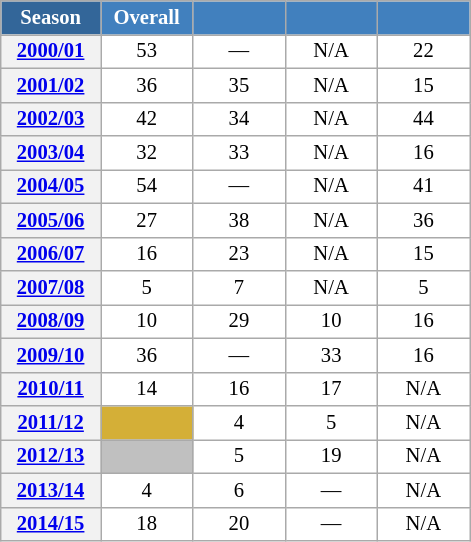<table class="wikitable" style="font-size:86%; text-align:center; border:grey solid 1px; border-collapse:collapse; background:#ffffff;">
<tr>
<th style="background-color:#369; color:white; width:60px;"> Season </th>
<th style="background-color:#4180be; color:white; width:55px;">Overall</th>
<th style="background-color:#4180be; color:white; width:55px;"></th>
<th style="background-color:#4180be; color:white; width:55px;"></th>
<th style="background-color:#4180be; color:white; width:55px;"></th>
</tr>
<tr>
<th scope=row align=center><a href='#'>2000/01</a></th>
<td align=center>53</td>
<td align=center>—</td>
<td align=center>N/A</td>
<td align=center>22</td>
</tr>
<tr>
<th scope=row align=center><a href='#'>2001/02</a></th>
<td align=center>36</td>
<td align=center>35</td>
<td align=center>N/A</td>
<td align=center>15</td>
</tr>
<tr>
<th scope=row align=center><a href='#'>2002/03</a></th>
<td align=center>42</td>
<td align=center>34</td>
<td align=center>N/A</td>
<td align=center>44</td>
</tr>
<tr>
<th scope=row align=center><a href='#'>2003/04</a></th>
<td align=center>32</td>
<td align=center>33</td>
<td align=center>N/A</td>
<td align=center>16</td>
</tr>
<tr>
<th scope=row align=center><a href='#'>2004/05</a></th>
<td align=center>54</td>
<td align=center>—</td>
<td align=center>N/A</td>
<td align=center>41</td>
</tr>
<tr>
<th scope=row align=center><a href='#'>2005/06</a></th>
<td align=center>27</td>
<td align=center>38</td>
<td align=center>N/A</td>
<td align=center>36</td>
</tr>
<tr>
<th scope=row align=center><a href='#'>2006/07</a></th>
<td align=center>16</td>
<td align=center>23</td>
<td align=center>N/A</td>
<td align=center>15</td>
</tr>
<tr>
<th scope=row align=center><a href='#'>2007/08</a></th>
<td align=center>5</td>
<td align=center>7</td>
<td align=center>N/A</td>
<td align=center>5</td>
</tr>
<tr>
<th scope=row align=center><a href='#'>2008/09</a></th>
<td align=center>10</td>
<td align=center>29</td>
<td align=center>10</td>
<td align=center>16</td>
</tr>
<tr>
<th scope=row align=center><a href='#'>2009/10</a></th>
<td align=center>36</td>
<td align=center>—</td>
<td align=center>33</td>
<td align=center>16</td>
</tr>
<tr>
<th scope=row align=center><a href='#'>2010/11</a></th>
<td align=center>14</td>
<td align=center>16</td>
<td align=center>17</td>
<td align=center>N/A</td>
</tr>
<tr>
<th scope=row align=center><a href='#'>2011/12</a></th>
<td align=center bgcolor=#D4AF37></td>
<td align=center>4</td>
<td align=center>5</td>
<td align=center>N/A</td>
</tr>
<tr>
<th scope=row align=center><a href='#'>2012/13</a></th>
<td align=center bgcolor=silver></td>
<td align=center>5</td>
<td align=center>19</td>
<td align=center>N/A</td>
</tr>
<tr>
<th scope=row align=center><a href='#'>2013/14</a></th>
<td align=center>4</td>
<td align=center>6</td>
<td align=center>—</td>
<td align=center>N/A</td>
</tr>
<tr>
<th scope=row align=center><a href='#'>2014/15</a></th>
<td align=center>18</td>
<td align=center>20</td>
<td align=center>—</td>
<td align=center>N/A</td>
</tr>
</table>
